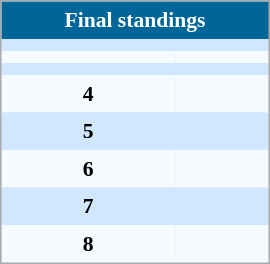<table align=center cellpadding="4" cellspacing="0" style="background: #D0E7FF; border: 1px #aaa solid; border-collapse: collapse; font-size: 90%;" width=180>
<tr align=center bgcolor=#006699 style="color:white;">
<th width=100% colspan=2>Final standings</th>
</tr>
<tr align=center bgcolor=#D0E7FF>
<td></td>
<td align=left></td>
</tr>
<tr align=center bgcolor=#F5FAFF>
<td></td>
<td align=left></td>
</tr>
<tr align=center bgcolor=#D0E7FF>
<td></td>
<td align=left></td>
</tr>
<tr align=center bgcolor=#F5FAFF>
<td><strong>4</strong></td>
<td align=left></td>
</tr>
<tr align=center bgcolor=#D0E7FF>
<td><strong>5</strong></td>
<td align=left></td>
</tr>
<tr align=center bgcolor=#F5FAFF>
<td><strong>6</strong></td>
<td align=left></td>
</tr>
<tr align=center bgcolor=#D0E7FF>
<td><strong>7</strong></td>
<td align=left></td>
</tr>
<tr align=center bgcolor=#F5FAFF>
<td><strong>8</strong></td>
<td align=left></td>
</tr>
</table>
